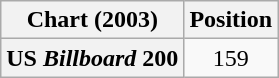<table class="wikitable plainrowheaders">
<tr>
<th>Chart (2003)</th>
<th>Position</th>
</tr>
<tr>
<th scope="row">US <em>Billboard</em> 200</th>
<td align="center">159</td>
</tr>
</table>
